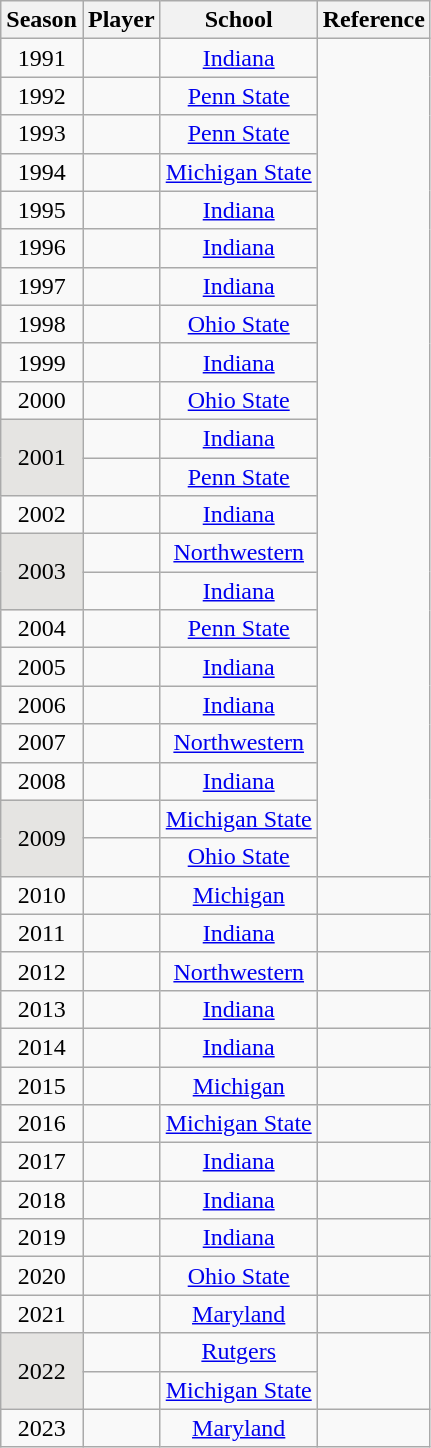<table class="wikitable sortable" style="text-align:center;">
<tr>
<th>Season</th>
<th>Player</th>
<th>School</th>
<th class="unsortable">Reference</th>
</tr>
<tr>
<td>1991</td>
<td></td>
<td><a href='#'>Indiana</a></td>
<td rowspan="22"></td>
</tr>
<tr>
<td>1992</td>
<td></td>
<td><a href='#'>Penn State</a></td>
</tr>
<tr>
<td>1993</td>
<td></td>
<td><a href='#'>Penn State</a></td>
</tr>
<tr>
<td>1994</td>
<td></td>
<td><a href='#'>Michigan State</a></td>
</tr>
<tr>
<td>1995</td>
<td></td>
<td><a href='#'>Indiana</a></td>
</tr>
<tr>
<td>1996</td>
<td></td>
<td><a href='#'>Indiana</a></td>
</tr>
<tr>
<td>1997</td>
<td></td>
<td><a href='#'>Indiana</a></td>
</tr>
<tr>
<td>1998</td>
<td></td>
<td><a href='#'>Ohio State</a></td>
</tr>
<tr>
<td>1999</td>
<td></td>
<td><a href='#'>Indiana</a></td>
</tr>
<tr>
<td>2000</td>
<td></td>
<td><a href='#'>Ohio State</a></td>
</tr>
<tr>
<td rowspan=2 bgcolor=#E5E4E2>2001</td>
<td></td>
<td><a href='#'>Indiana</a></td>
</tr>
<tr>
<td></td>
<td><a href='#'>Penn State</a></td>
</tr>
<tr>
<td>2002</td>
<td></td>
<td><a href='#'>Indiana</a></td>
</tr>
<tr>
<td rowspan=2 bgcolor=#E5E4E2>2003</td>
<td></td>
<td><a href='#'>Northwestern</a></td>
</tr>
<tr>
<td></td>
<td><a href='#'>Indiana</a></td>
</tr>
<tr>
<td>2004</td>
<td></td>
<td><a href='#'>Penn State</a></td>
</tr>
<tr>
<td>2005</td>
<td></td>
<td><a href='#'>Indiana</a></td>
</tr>
<tr>
<td>2006</td>
<td></td>
<td><a href='#'>Indiana</a></td>
</tr>
<tr>
<td>2007</td>
<td></td>
<td><a href='#'>Northwestern</a></td>
</tr>
<tr>
<td>2008</td>
<td></td>
<td><a href='#'>Indiana</a></td>
</tr>
<tr>
<td rowspan=2 bgcolor=#E5E4E2>2009</td>
<td></td>
<td><a href='#'>Michigan State</a></td>
</tr>
<tr>
<td></td>
<td><a href='#'>Ohio State</a></td>
</tr>
<tr>
<td>2010</td>
<td></td>
<td><a href='#'>Michigan</a></td>
<td></td>
</tr>
<tr>
<td>2011</td>
<td></td>
<td><a href='#'>Indiana</a></td>
<td></td>
</tr>
<tr>
<td>2012</td>
<td></td>
<td><a href='#'>Northwestern</a></td>
<td></td>
</tr>
<tr>
<td>2013</td>
<td></td>
<td><a href='#'>Indiana</a></td>
<td></td>
</tr>
<tr>
<td>2014</td>
<td></td>
<td><a href='#'>Indiana</a></td>
<td></td>
</tr>
<tr>
<td>2015</td>
<td></td>
<td><a href='#'>Michigan</a></td>
<td></td>
</tr>
<tr>
<td>2016</td>
<td></td>
<td><a href='#'>Michigan State</a></td>
<td></td>
</tr>
<tr>
<td>2017</td>
<td></td>
<td><a href='#'>Indiana</a></td>
<td></td>
</tr>
<tr>
<td>2018</td>
<td></td>
<td><a href='#'>Indiana</a></td>
<td></td>
</tr>
<tr>
<td>2019</td>
<td></td>
<td><a href='#'>Indiana</a></td>
<td></td>
</tr>
<tr>
<td>2020</td>
<td></td>
<td><a href='#'>Ohio State</a></td>
<td></td>
</tr>
<tr>
<td>2021</td>
<td></td>
<td><a href='#'>Maryland</a></td>
<td></td>
</tr>
<tr>
<td rowspan=2 bgcolor=#E5E4E2>2022</td>
<td></td>
<td><a href='#'>Rutgers</a></td>
<td rowspan="2"></td>
</tr>
<tr>
<td></td>
<td><a href='#'>Michigan State</a></td>
</tr>
<tr>
<td>2023</td>
<td></td>
<td><a href='#'>Maryland</a></td>
<td></td>
</tr>
</table>
